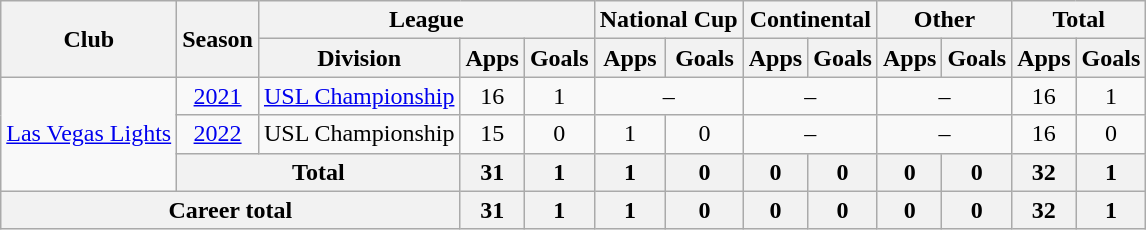<table class=wikitable style=text-align:center>
<tr>
<th rowspan=2>Club</th>
<th rowspan=2>Season</th>
<th colspan=3>League</th>
<th colspan=2>National Cup</th>
<th colspan=2>Continental</th>
<th colspan=2>Other</th>
<th colspan=2>Total</th>
</tr>
<tr>
<th>Division</th>
<th>Apps</th>
<th>Goals</th>
<th>Apps</th>
<th>Goals</th>
<th>Apps</th>
<th>Goals</th>
<th>Apps</th>
<th>Goals</th>
<th>Apps</th>
<th>Goals</th>
</tr>
<tr>
<td rowspan="3"><a href='#'>Las Vegas Lights</a></td>
<td><a href='#'>2021</a></td>
<td><a href='#'>USL Championship</a></td>
<td>16</td>
<td>1</td>
<td colspan="2">–</td>
<td colspan="2">–</td>
<td colspan="2">–</td>
<td>16</td>
<td>1</td>
</tr>
<tr>
<td><a href='#'>2022</a></td>
<td>USL Championship</td>
<td>15</td>
<td>0</td>
<td>1</td>
<td>0</td>
<td colspan="2">–</td>
<td colspan="2">–</td>
<td>16</td>
<td>0</td>
</tr>
<tr>
<th colspan="2">Total</th>
<th>31</th>
<th>1</th>
<th>1</th>
<th>0</th>
<th>0</th>
<th>0</th>
<th>0</th>
<th>0</th>
<th>32</th>
<th>1</th>
</tr>
<tr>
<th colspan="3"><strong>Career total</strong></th>
<th>31</th>
<th>1</th>
<th>1</th>
<th>0</th>
<th>0</th>
<th>0</th>
<th>0</th>
<th>0</th>
<th>32</th>
<th>1</th>
</tr>
</table>
